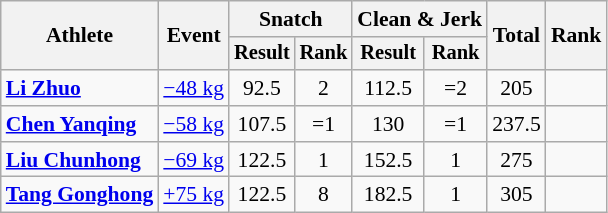<table class="wikitable" style="font-size:90%">
<tr>
<th rowspan="2">Athlete</th>
<th rowspan="2">Event</th>
<th colspan="2">Snatch</th>
<th colspan="2">Clean & Jerk</th>
<th rowspan="2">Total</th>
<th rowspan="2">Rank</th>
</tr>
<tr style="font-size:95%">
<th>Result</th>
<th>Rank</th>
<th>Result</th>
<th>Rank</th>
</tr>
<tr align=center>
<td align=left><strong><a href='#'>Li Zhuo</a></strong></td>
<td align=left><a href='#'>−48 kg</a></td>
<td>92.5</td>
<td>2</td>
<td>112.5</td>
<td>=2</td>
<td>205</td>
<td></td>
</tr>
<tr align=center>
<td align=left><strong><a href='#'>Chen Yanqing</a></strong></td>
<td align=left><a href='#'>−58 kg</a></td>
<td>107.5 </td>
<td>=1</td>
<td>130 </td>
<td>=1</td>
<td>237.5 </td>
<td></td>
</tr>
<tr align=center>
<td align=left><strong><a href='#'>Liu Chunhong</a></strong></td>
<td align=left><a href='#'>−69 kg</a></td>
<td>122.5 </td>
<td>1</td>
<td>152.5 </td>
<td>1</td>
<td>275 </td>
<td></td>
</tr>
<tr align=center>
<td align=left><strong><a href='#'>Tang Gonghong</a></strong></td>
<td align=left><a href='#'>+75 kg</a></td>
<td>122.5</td>
<td>8</td>
<td>182.5 </td>
<td>1</td>
<td>305 </td>
<td></td>
</tr>
</table>
